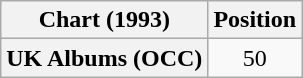<table class="wikitable plainrowheaders" style="text-align:center;">
<tr>
<th scope="col">Chart (1993)</th>
<th scope="col">Position</th>
</tr>
<tr>
<th scope="row">UK Albums (OCC)</th>
<td>50</td>
</tr>
</table>
